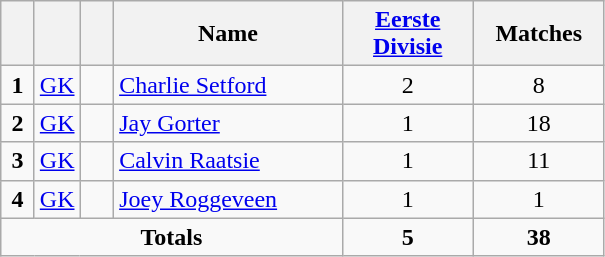<table class="wikitable" style="text-align:center">
<tr>
<th width=15></th>
<th width=15></th>
<th width=15></th>
<th width=145>Name</th>
<th width=80><a href='#'>Eerste Divisie</a></th>
<th width=80>Matches</th>
</tr>
<tr>
<td rowspan=1><strong>1</strong></td>
<td><a href='#'>GK</a></td>
<td></td>
<td align=left><a href='#'>Charlie Setford</a></td>
<td>2</td>
<td>8</td>
</tr>
<tr>
<td rowspan=1><strong>2</strong></td>
<td><a href='#'>GK</a></td>
<td></td>
<td align=left><a href='#'>Jay Gorter</a></td>
<td>1</td>
<td>18</td>
</tr>
<tr>
<td rowspan=1><strong>3</strong></td>
<td><a href='#'>GK</a></td>
<td></td>
<td align=left><a href='#'>Calvin Raatsie</a></td>
<td>1</td>
<td>11</td>
</tr>
<tr>
<td rowspan=1><strong>4</strong></td>
<td><a href='#'>GK</a></td>
<td></td>
<td align=left><a href='#'>Joey Roggeveen</a></td>
<td>1</td>
<td>1</td>
</tr>
<tr>
<td colspan=4><strong>Totals</strong></td>
<td><strong>5</strong></td>
<td><strong>38</strong></td>
</tr>
</table>
